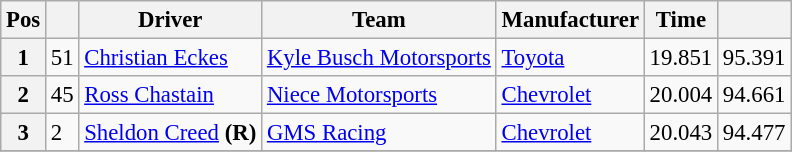<table class="wikitable" style="font-size:95%">
<tr>
<th>Pos</th>
<th></th>
<th>Driver</th>
<th>Team</th>
<th>Manufacturer</th>
<th>Time</th>
<th></th>
</tr>
<tr>
<th>1</th>
<td>51</td>
<td><a href='#'>Christian Eckes</a></td>
<td><a href='#'>Kyle Busch Motorsports</a></td>
<td><a href='#'>Toyota</a></td>
<td>19.851</td>
<td>95.391</td>
</tr>
<tr>
<th>2</th>
<td>45</td>
<td><a href='#'>Ross Chastain</a></td>
<td><a href='#'>Niece Motorsports</a></td>
<td><a href='#'>Chevrolet</a></td>
<td>20.004</td>
<td>94.661</td>
</tr>
<tr>
<th>3</th>
<td>2</td>
<td><a href='#'>Sheldon Creed</a> <strong>(R)</strong></td>
<td><a href='#'>GMS Racing</a></td>
<td><a href='#'>Chevrolet</a></td>
<td>20.043</td>
<td>94.477</td>
</tr>
<tr>
</tr>
</table>
